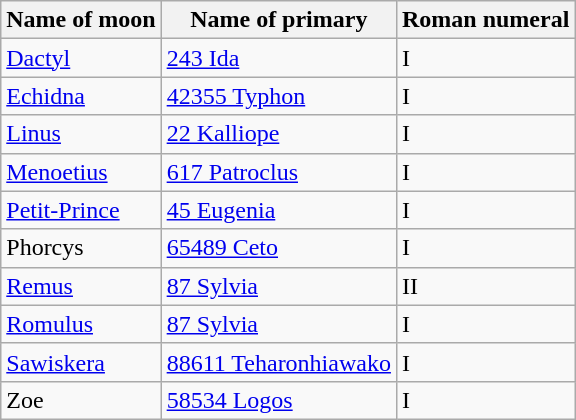<table class="wikitable">
<tr>
<th>Name of moon</th>
<th>Name of primary</th>
<th>Roman numeral</th>
</tr>
<tr>
<td><a href='#'>Dactyl</a></td>
<td><a href='#'>243 Ida</a></td>
<td>I</td>
</tr>
<tr>
<td><a href='#'>Echidna</a></td>
<td><a href='#'>42355 Typhon</a></td>
<td>I</td>
</tr>
<tr>
<td><a href='#'>Linus</a></td>
<td><a href='#'>22 Kalliope</a></td>
<td>I</td>
</tr>
<tr>
<td><a href='#'>Menoetius</a></td>
<td><a href='#'>617 Patroclus</a></td>
<td>I</td>
</tr>
<tr>
<td><a href='#'>Petit-Prince</a></td>
<td><a href='#'>45 Eugenia</a></td>
<td>I</td>
</tr>
<tr>
<td>Phorcys</td>
<td><a href='#'>65489 Ceto</a></td>
<td>I</td>
</tr>
<tr>
<td><a href='#'>Remus</a></td>
<td><a href='#'>87 Sylvia</a></td>
<td>II</td>
</tr>
<tr>
<td><a href='#'>Romulus</a></td>
<td><a href='#'>87 Sylvia</a></td>
<td>I</td>
</tr>
<tr>
<td><a href='#'>Sawiskera</a></td>
<td><a href='#'>88611 Teharonhiawako</a></td>
<td>I</td>
</tr>
<tr>
<td>Zoe</td>
<td><a href='#'>58534 Logos</a></td>
<td>I</td>
</tr>
</table>
